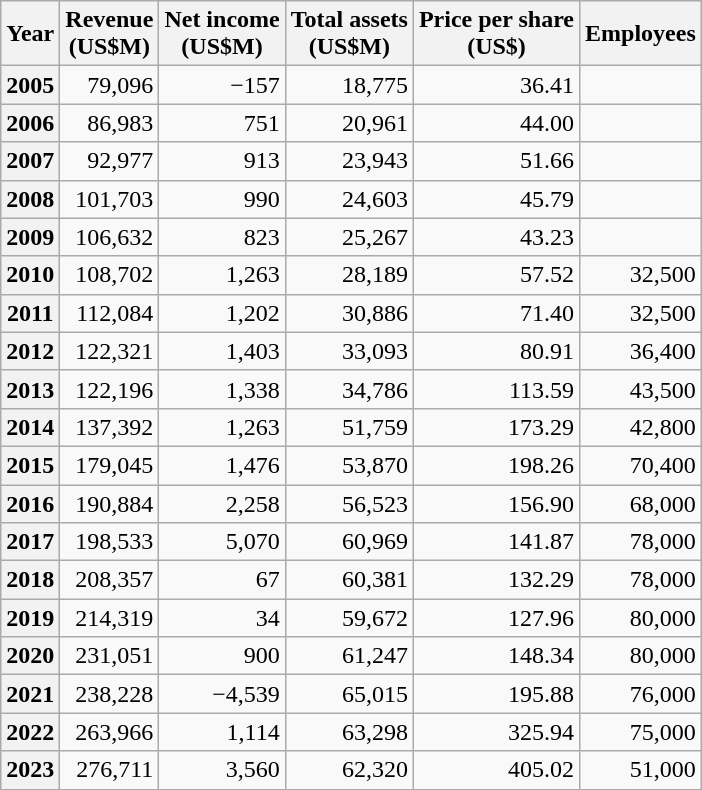<table class="wikitable" style="text-align:right;">
<tr>
<th scope="col">Year</th>
<th scope="col">Revenue<br>(US$M)</th>
<th scope="col">Net income<br>(US$M)</th>
<th scope="col">Total assets<br>(US$M)</th>
<th scope="col">Price per share<br>(US$)</th>
<th scope="col">Employees</th>
</tr>
<tr>
<th scope="row">2005</th>
<td>79,096</td>
<td>−157</td>
<td>18,775</td>
<td>36.41</td>
<td></td>
</tr>
<tr>
<th scope="row">2006</th>
<td>86,983</td>
<td>751</td>
<td>20,961</td>
<td>44.00</td>
<td></td>
</tr>
<tr>
<th scope="row">2007</th>
<td>92,977</td>
<td>913</td>
<td>23,943</td>
<td>51.66</td>
<td></td>
</tr>
<tr>
<th scope="row">2008</th>
<td>101,703</td>
<td>990</td>
<td>24,603</td>
<td>45.79</td>
<td></td>
</tr>
<tr>
<th scope="row">2009</th>
<td>106,632</td>
<td>823</td>
<td>25,267</td>
<td>43.23</td>
<td></td>
</tr>
<tr>
<th scope="row">2010</th>
<td>108,702</td>
<td>1,263</td>
<td>28,189</td>
<td>57.52</td>
<td>32,500</td>
</tr>
<tr>
<th scope="row">2011</th>
<td>112,084</td>
<td>1,202</td>
<td>30,886</td>
<td>71.40</td>
<td>32,500</td>
</tr>
<tr>
<th scope="row">2012</th>
<td>122,321</td>
<td>1,403</td>
<td>33,093</td>
<td>80.91</td>
<td>36,400</td>
</tr>
<tr>
<th scope="row">2013</th>
<td>122,196</td>
<td>1,338</td>
<td>34,786</td>
<td>113.59</td>
<td>43,500</td>
</tr>
<tr>
<th scope="row">2014</th>
<td>137,392</td>
<td>1,263</td>
<td>51,759</td>
<td>173.29</td>
<td>42,800</td>
</tr>
<tr>
<th scope="row">2015</th>
<td>179,045</td>
<td>1,476</td>
<td>53,870</td>
<td>198.26</td>
<td>70,400</td>
</tr>
<tr>
<th scope="row">2016</th>
<td>190,884</td>
<td>2,258</td>
<td>56,523</td>
<td>156.90</td>
<td>68,000</td>
</tr>
<tr>
<th scope="row">2017</th>
<td>198,533</td>
<td>5,070</td>
<td>60,969</td>
<td>141.87</td>
<td>78,000</td>
</tr>
<tr>
<th scope="row">2018</th>
<td>208,357</td>
<td>67</td>
<td>60,381</td>
<td>132.29</td>
<td>78,000</td>
</tr>
<tr>
<th scope="row">2019</th>
<td>214,319</td>
<td>34</td>
<td>59,672</td>
<td>127.96</td>
<td>80,000</td>
</tr>
<tr>
<th>2020</th>
<td>231,051</td>
<td>900</td>
<td>61,247</td>
<td>148.34</td>
<td>80,000</td>
</tr>
<tr>
<th>2021</th>
<td>238,228</td>
<td>−4,539</td>
<td>65,015</td>
<td>195.88</td>
<td>76,000</td>
</tr>
<tr>
<th>2022</th>
<td>263,966</td>
<td>1,114</td>
<td>63,298</td>
<td>325.94</td>
<td>75,000</td>
</tr>
<tr>
<th>2023</th>
<td>276,711</td>
<td>3,560</td>
<td>62,320</td>
<td>405.02</td>
<td>51,000</td>
</tr>
</table>
